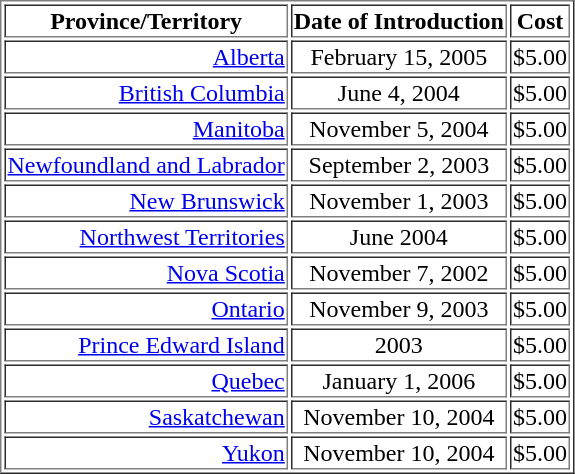<table border="1">
<tr>
<th>Province/Territory</th>
<th>Date of Introduction</th>
<th>Cost</th>
</tr>
<tr>
<td align="right"><a href='#'>Alberta</a></td>
<td align="center">February 15, 2005</td>
<td align="center">$5.00</td>
</tr>
<tr>
<td align="right"><a href='#'>British Columbia</a></td>
<td align="center">June 4, 2004</td>
<td align="center">$5.00</td>
</tr>
<tr>
<td align="right"><a href='#'>Manitoba</a></td>
<td align="center">November 5, 2004</td>
<td align="center">$5.00</td>
</tr>
<tr>
<td align="right"><a href='#'>Newfoundland and Labrador</a></td>
<td align="center">September 2, 2003</td>
<td align="center">$5.00</td>
</tr>
<tr>
<td align="right"><a href='#'>New Brunswick</a></td>
<td align="center">November 1, 2003</td>
<td align="center">$5.00</td>
</tr>
<tr>
<td align="right"><a href='#'>Northwest Territories</a></td>
<td align="center">June 2004</td>
<td align="center">$5.00</td>
</tr>
<tr>
<td align="right"><a href='#'>Nova Scotia</a></td>
<td align="center">November 7, 2002</td>
<td align="center">$5.00</td>
</tr>
<tr>
<td align="right"><a href='#'>Ontario</a></td>
<td align="center">November 9, 2003</td>
<td align="center">$5.00</td>
</tr>
<tr>
<td align="right"><a href='#'>Prince Edward Island</a></td>
<td align="center">2003</td>
<td align="center">$5.00</td>
</tr>
<tr>
<td align="right"><a href='#'>Quebec</a></td>
<td align="center">January 1, 2006</td>
<td align="center">$5.00</td>
</tr>
<tr>
<td align="right"><a href='#'>Saskatchewan</a></td>
<td align="center">November 10, 2004</td>
<td align="center">$5.00</td>
</tr>
<tr>
<td align="right"><a href='#'>Yukon</a></td>
<td align="center">November 10, 2004</td>
<td align="center">$5.00</td>
</tr>
</table>
